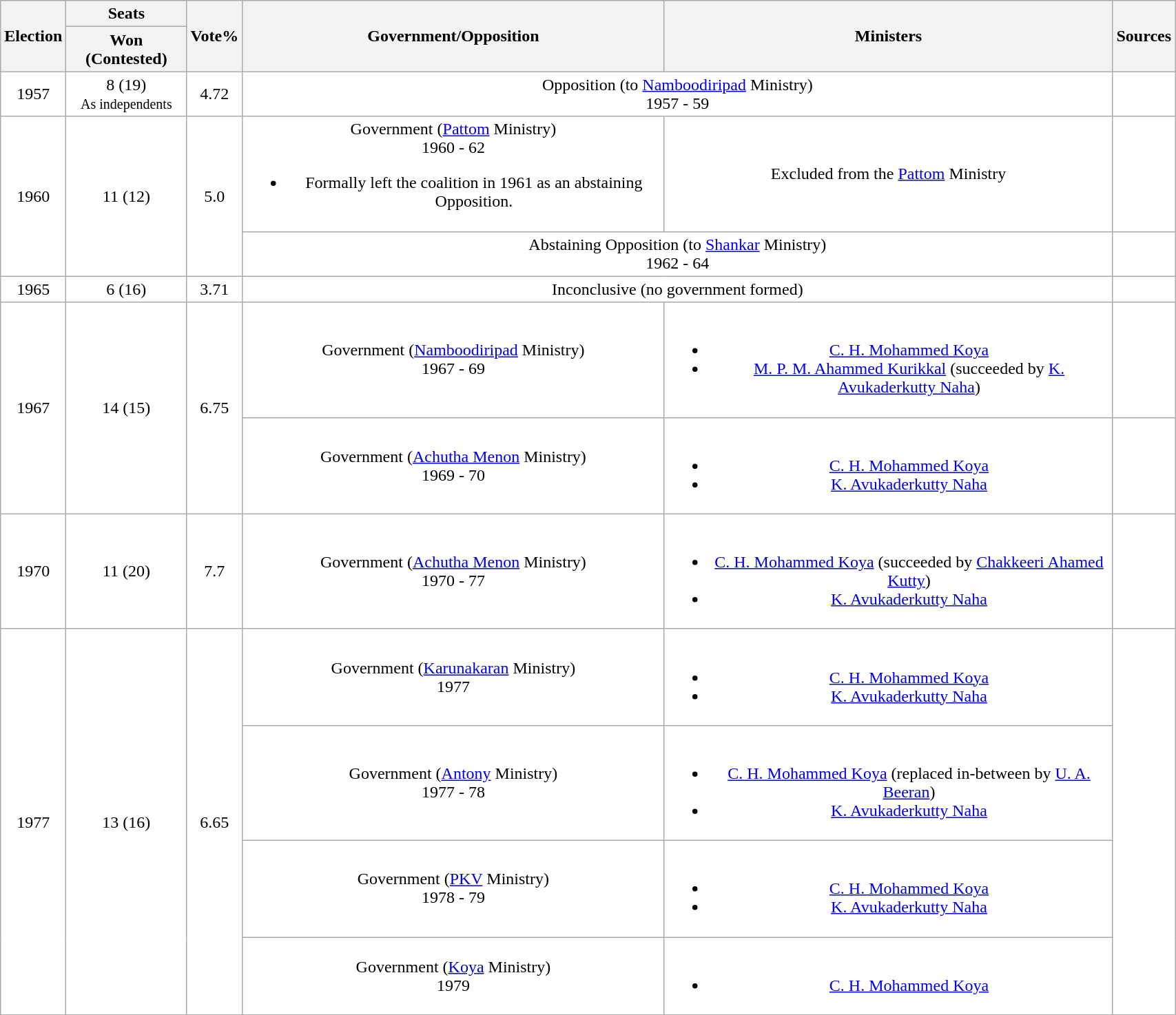<table class="wikitable" style="text-align:center; background:#ffffff; width:90%">
<tr>
<th rowspan="2">Election</th>
<th>Seats</th>
<th rowspan="2">Vote%</th>
<th rowspan="2">Government/Opposition</th>
<th rowspan="2">Ministers</th>
<th rowspan="2">Sources</th>
</tr>
<tr>
<th>Won (Contested)</th>
</tr>
<tr>
<td>1957</td>
<td>8 (19)<br><small>As independents</small></td>
<td>4.72</td>
<td colspan="2">Opposition (to <a href='#'>Namboodiripad</a> Ministry)<br>1957 - 59</td>
<td></td>
</tr>
<tr>
<td rowspan="2">1960</td>
<td rowspan="2">11 (12)</td>
<td rowspan="2">5.0 </td>
<td>Government (<a href='#'>Pattom</a> Ministry)<br>1960 - 62<ul><li>Formally left the coalition in 1961 as an abstaining Opposition.</li></ul></td>
<td>Excluded from the <a href='#'>Pattom</a> Ministry</td>
<td></td>
</tr>
<tr>
<td colspan="2">Abstaining Opposition (to <a href='#'>Shankar</a> Ministry)<br>1962 - 64</td>
<td></td>
</tr>
<tr>
<td>1965</td>
<td>6 (16)</td>
<td>3.71 </td>
<td colspan="2">Inconclusive (no government formed)</td>
<td></td>
</tr>
<tr>
<td rowspan="2">1967</td>
<td rowspan="2">14 (15)</td>
<td rowspan="2">6.75 </td>
<td>Government (<a href='#'>Namboodiripad</a> Ministry)<br>1967 - 69</td>
<td><br><ul><li><a href='#'>C. H. Mohammed Koya</a></li><li><a href='#'>M. P. M. Ahammed Kurikkal</a> (succeeded by <a href='#'>K. Avukaderkutty Naha</a>)</li></ul></td>
<td></td>
</tr>
<tr>
<td>Government (<a href='#'>Achutha Menon</a> Ministry)<br>1969 - 70</td>
<td><br><ul><li><a href='#'>C. H. Mohammed Koya</a></li><li><a href='#'>K. Avukaderkutty Naha</a></li></ul></td>
<td></td>
</tr>
<tr>
<td>1970</td>
<td>11 (20)</td>
<td>7.7 </td>
<td>Government (<a href='#'>Achutha Menon</a> Ministry)<br>1970 - 77</td>
<td><br><ul><li><a href='#'>C. H. Mohammed Koya</a> (succeeded by <a href='#'>Chakkeeri Ahamed Kutty</a>)</li><li><a href='#'>K. Avukaderkutty Naha</a></li></ul></td>
<td></td>
</tr>
<tr>
<td rowspan="4">1977</td>
<td rowspan="4">13 (16)</td>
<td rowspan="4">6.65 </td>
<td>Government (<a href='#'>Karunakaran</a> Ministry)<br>1977</td>
<td><br><ul><li><a href='#'>C. H. Mohammed Koya</a></li><li><a href='#'>K. Avukaderkutty Naha</a></li></ul></td>
<td rowspan="4"></td>
</tr>
<tr>
<td>Government (<a href='#'>Antony</a> Ministry)<br>1977 - 78</td>
<td><br><ul><li><a href='#'>C. H. Mohammed Koya</a> (replaced in-between by <a href='#'>U. A. Beeran</a>)</li><li><a href='#'>K. Avukaderkutty Naha</a></li></ul></td>
</tr>
<tr>
<td>Government (<a href='#'>PKV</a> Ministry)<br>1978 - 79</td>
<td><br><ul><li><a href='#'>C. H. Mohammed Koya</a></li><li><a href='#'>K. Avukaderkutty Naha</a></li></ul></td>
</tr>
<tr>
<td>Government (<a href='#'>Koya</a> Ministry)<br>1979</td>
<td><br><ul><li><a href='#'>C. H. Mohammed Koya</a></li></ul></td>
</tr>
</table>
